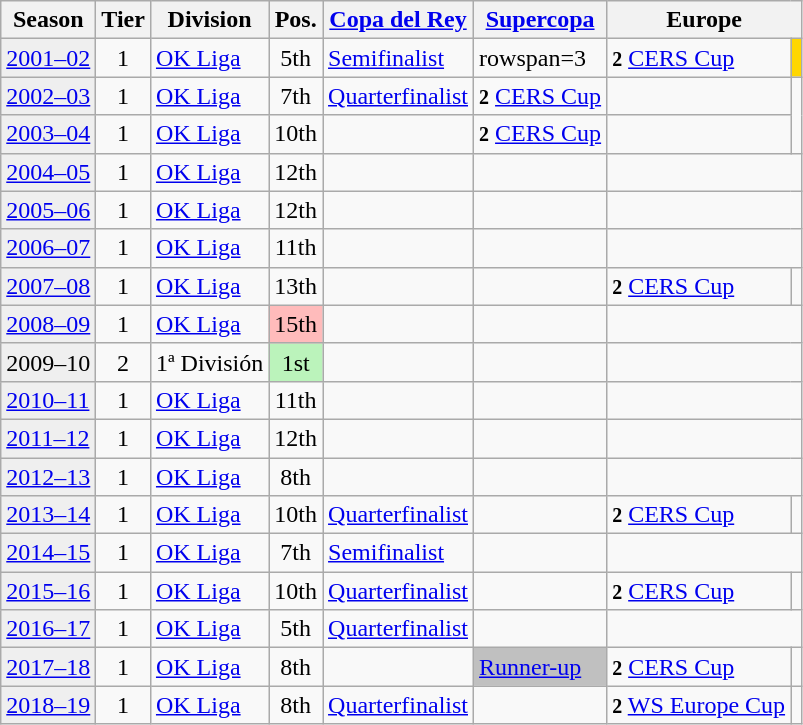<table class="wikitable">
<tr>
<th>Season</th>
<th>Tier</th>
<th>Division</th>
<th>Pos.</th>
<th><a href='#'>Copa del Rey</a></th>
<th><a href='#'>Supercopa</a></th>
<th colspan=2>Europe</th>
</tr>
<tr>
<td style="background:#efefef;"><a href='#'>2001–02</a></td>
<td align="center">1</td>
<td><a href='#'>OK Liga</a></td>
<td align="center">5th</td>
<td><a href='#'>Semifinalist</a></td>
<td>rowspan=3 </td>
<td><small><strong>2</strong></small> <a href='#'>CERS Cup</a></td>
<td bgcolor=gold align=center></td>
</tr>
<tr>
<td style="background:#efefef;"><a href='#'>2002–03</a></td>
<td align="center">1</td>
<td><a href='#'>OK Liga</a></td>
<td align="center">7th</td>
<td><a href='#'>Quarterfinalist</a></td>
<td><small><strong>2</strong></small> <a href='#'>CERS Cup</a></td>
<td align=center></td>
</tr>
<tr>
<td style="background:#efefef;"><a href='#'>2003–04</a></td>
<td align="center">1</td>
<td><a href='#'>OK Liga</a></td>
<td align="center">10th</td>
<td></td>
<td><small><strong>2</strong></small> <a href='#'>CERS Cup</a></td>
<td align=center></td>
</tr>
<tr>
<td style="background:#efefef;"><a href='#'>2004–05</a></td>
<td align="center">1</td>
<td><a href='#'>OK Liga</a></td>
<td align="center">12th</td>
<td></td>
<td></td>
<td colspan=2></td>
</tr>
<tr>
<td style="background:#efefef;"><a href='#'>2005–06</a></td>
<td align="center">1</td>
<td><a href='#'>OK Liga</a></td>
<td align="center">12th</td>
<td></td>
<td></td>
<td colspan=2></td>
</tr>
<tr>
<td style="background:#efefef;"><a href='#'>2006–07</a></td>
<td align="center">1</td>
<td><a href='#'>OK Liga</a></td>
<td align="center">11th</td>
<td></td>
<td></td>
<td colspan=2></td>
</tr>
<tr>
<td style="background:#efefef;"><a href='#'>2007–08</a></td>
<td align="center">1</td>
<td><a href='#'>OK Liga</a></td>
<td align="center">13th</td>
<td></td>
<td></td>
<td><small><strong>2</strong></small> <a href='#'>CERS Cup</a></td>
<td align=center></td>
</tr>
<tr>
<td style="background:#efefef;"><a href='#'>2008–09</a></td>
<td align="center">1</td>
<td><a href='#'>OK Liga</a></td>
<td align="center" bgcolor=#FFBBBB>15th</td>
<td></td>
<td></td>
<td colspan=2></td>
</tr>
<tr>
<td style="background:#efefef;">2009–10</td>
<td align="center">2</td>
<td>1ª División</td>
<td align="center" bgcolor=#BBF3BB>1st</td>
<td></td>
<td></td>
<td colspan=2></td>
</tr>
<tr>
<td style="background:#efefef;"><a href='#'>2010–11</a></td>
<td align="center">1</td>
<td><a href='#'>OK Liga</a></td>
<td align="center">11th</td>
<td></td>
<td></td>
<td colspan=2></td>
</tr>
<tr>
<td style="background:#efefef;"><a href='#'>2011–12</a></td>
<td align="center">1</td>
<td><a href='#'>OK Liga</a></td>
<td align="center">12th</td>
<td></td>
<td></td>
<td colspan=2></td>
</tr>
<tr>
<td style="background:#efefef;"><a href='#'>2012–13</a></td>
<td align="center">1</td>
<td><a href='#'>OK Liga</a></td>
<td align="center">8th</td>
<td></td>
<td></td>
<td colspan=2></td>
</tr>
<tr>
<td style="background:#efefef;"><a href='#'>2013–14</a></td>
<td align="center">1</td>
<td><a href='#'>OK Liga</a></td>
<td align="center">10th</td>
<td><a href='#'>Quarterfinalist</a></td>
<td></td>
<td><small><strong>2</strong></small> <a href='#'>CERS Cup</a></td>
<td align=center></td>
</tr>
<tr>
<td style="background:#efefef;"><a href='#'>2014–15</a></td>
<td align="center">1</td>
<td><a href='#'>OK Liga</a></td>
<td align="center">7th</td>
<td><a href='#'>Semifinalist</a></td>
<td></td>
<td colspan=2></td>
</tr>
<tr>
<td style="background:#efefef;"><a href='#'>2015–16</a></td>
<td align="center">1</td>
<td><a href='#'>OK Liga</a></td>
<td align="center">10th</td>
<td><a href='#'>Quarterfinalist</a></td>
<td></td>
<td><small><strong>2</strong></small> <a href='#'>CERS Cup</a></td>
<td align=center></td>
</tr>
<tr>
<td style="background:#efefef;"><a href='#'>2016–17</a></td>
<td align="center">1</td>
<td><a href='#'>OK Liga</a></td>
<td align="center">5th</td>
<td><a href='#'>Quarterfinalist</a></td>
<td></td>
<td colspan=2></td>
</tr>
<tr>
<td style="background:#efefef;"><a href='#'>2017–18</a></td>
<td align="center">1</td>
<td><a href='#'>OK Liga</a></td>
<td align=center>8th</td>
<td></td>
<td bgcolor=silver><a href='#'>Runner-up</a></td>
<td><small><strong>2</strong></small> <a href='#'>CERS Cup</a></td>
<td align=center></td>
</tr>
<tr>
<td style="background:#efefef;"><a href='#'>2018–19</a></td>
<td align="center">1</td>
<td><a href='#'>OK Liga</a></td>
<td align=center>8th</td>
<td><a href='#'>Quarterfinalist</a></td>
<td></td>
<td><small><strong>2</strong></small> <a href='#'>WS Europe Cup</a></td>
<td align=center></td>
</tr>
</table>
